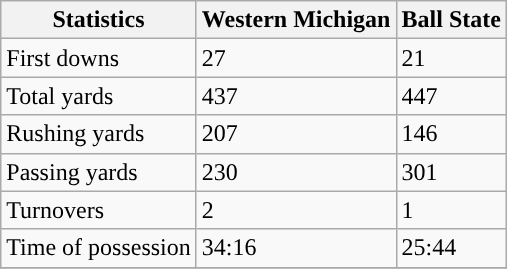<table class="wikitable">
<tr>
<th>Statistics</th>
<th>Western Michigan</th>
<th>Ball State</th>
</tr>
<tr>
<td>First downs</td>
<td>27</td>
<td>21</td>
</tr>
<tr>
<td>Total yards</td>
<td>437</td>
<td>447</td>
</tr>
<tr>
<td>Rushing yards</td>
<td>207</td>
<td>146</td>
</tr>
<tr>
<td>Passing yards</td>
<td>230</td>
<td>301</td>
</tr>
<tr>
<td>Turnovers</td>
<td>2</td>
<td>1</td>
</tr>
<tr>
<td>Time of possession</td>
<td>34:16</td>
<td>25:44</td>
</tr>
<tr>
</tr>
</table>
